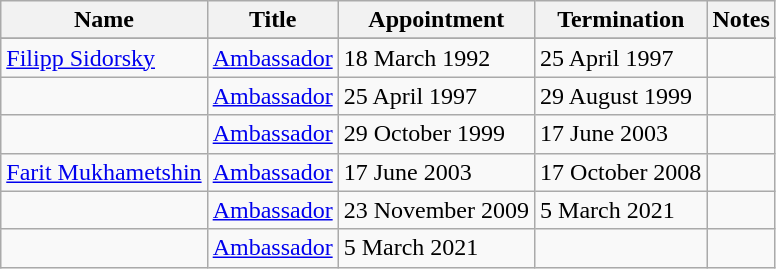<table class="wikitable">
<tr valign="middle">
<th>Name</th>
<th>Title</th>
<th>Appointment</th>
<th>Termination</th>
<th>Notes</th>
</tr>
<tr>
</tr>
<tr>
<td><a href='#'>Filipp Sidorsky</a></td>
<td><a href='#'>Ambassador</a></td>
<td>18 March 1992</td>
<td>25 April 1997</td>
<td></td>
</tr>
<tr>
<td></td>
<td><a href='#'>Ambassador</a></td>
<td>25 April 1997</td>
<td>29 August 1999</td>
<td></td>
</tr>
<tr>
<td></td>
<td><a href='#'>Ambassador</a></td>
<td>29 October 1999</td>
<td>17 June 2003</td>
<td></td>
</tr>
<tr>
<td><a href='#'>Farit Mukhametshin</a></td>
<td><a href='#'>Ambassador</a></td>
<td>17 June 2003</td>
<td>17 October 2008</td>
<td></td>
</tr>
<tr>
<td></td>
<td><a href='#'>Ambassador</a></td>
<td>23 November 2009</td>
<td>5 March 2021</td>
<td></td>
</tr>
<tr>
<td></td>
<td><a href='#'>Ambassador</a></td>
<td>5 March 2021</td>
<td></td>
</tr>
</table>
